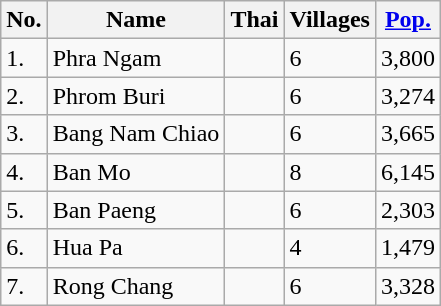<table class="wikitable sortable">
<tr>
<th>No.</th>
<th>Name</th>
<th>Thai</th>
<th>Villages</th>
<th><a href='#'>Pop.</a></th>
</tr>
<tr>
<td>1.</td>
<td>Phra Ngam</td>
<td></td>
<td>6</td>
<td>3,800</td>
</tr>
<tr>
<td>2.</td>
<td>Phrom Buri</td>
<td></td>
<td>6</td>
<td>3,274</td>
</tr>
<tr>
<td>3.</td>
<td>Bang Nam Chiao</td>
<td></td>
<td>6</td>
<td>3,665</td>
</tr>
<tr>
<td>4.</td>
<td>Ban Mo</td>
<td></td>
<td>8</td>
<td>6,145</td>
</tr>
<tr>
<td>5.</td>
<td>Ban Paeng</td>
<td></td>
<td>6</td>
<td>2,303</td>
</tr>
<tr>
<td>6.</td>
<td>Hua Pa</td>
<td></td>
<td>4</td>
<td>1,479</td>
</tr>
<tr>
<td>7.</td>
<td>Rong Chang</td>
<td></td>
<td>6</td>
<td>3,328</td>
</tr>
</table>
